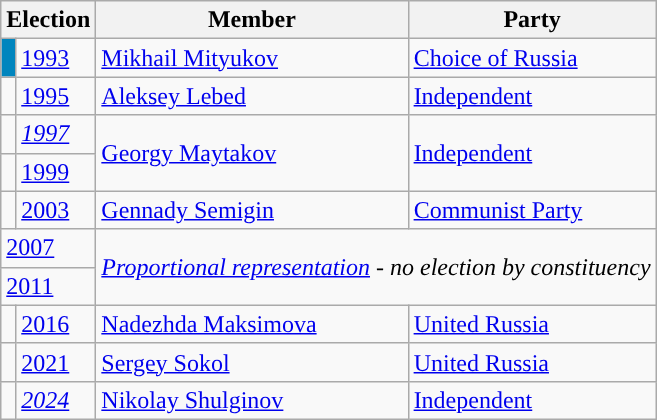<table class="wikitable">
<tr>
<th colspan="2">Election</th>
<th>Member</th>
<th>Party</th>
</tr>
<tr>
<td style="background-color:#0085BE"></td>
<td><a href='#'>1993</a></td>
<td><a href='#'>Mikhail Mityukov</a></td>
<td><a href='#'>Choice of Russia</a></td>
</tr>
<tr>
<td style="background-color:"></td>
<td><a href='#'>1995</a></td>
<td><a href='#'>Aleksey Lebed</a></td>
<td><a href='#'>Independent</a></td>
</tr>
<tr>
<td style="background-color:"></td>
<td><em><a href='#'>1997</a></em></td>
<td rowspan=2><a href='#'>Georgy Maytakov</a></td>
<td rowspan=2><a href='#'>Independent</a></td>
</tr>
<tr>
<td style="background-color:"></td>
<td><a href='#'>1999</a></td>
</tr>
<tr>
<td style="background-color:"></td>
<td><a href='#'>2003</a></td>
<td><a href='#'>Gennady Semigin</a></td>
<td><a href='#'>Communist Party</a></td>
</tr>
<tr>
<td colspan=2><a href='#'>2007</a></td>
<td colspan=2 rowspan=2><em><a href='#'>Proportional representation</a> - no election by constituency</em></td>
</tr>
<tr>
<td colspan=2><a href='#'>2011</a></td>
</tr>
<tr>
<td style="background-color: "></td>
<td><a href='#'>2016</a></td>
<td><a href='#'>Nadezhda Maksimova</a></td>
<td><a href='#'>United Russia</a></td>
</tr>
<tr>
<td style="background-color: "></td>
<td><a href='#'>2021</a></td>
<td><a href='#'>Sergey Sokol</a></td>
<td><a href='#'>United Russia</a></td>
</tr>
<tr>
<td style="background-color:"></td>
<td><em><a href='#'>2024</a></em></td>
<td><a href='#'>Nikolay Shulginov</a></td>
<td><a href='#'>Independent</a></td>
</tr>
</table>
